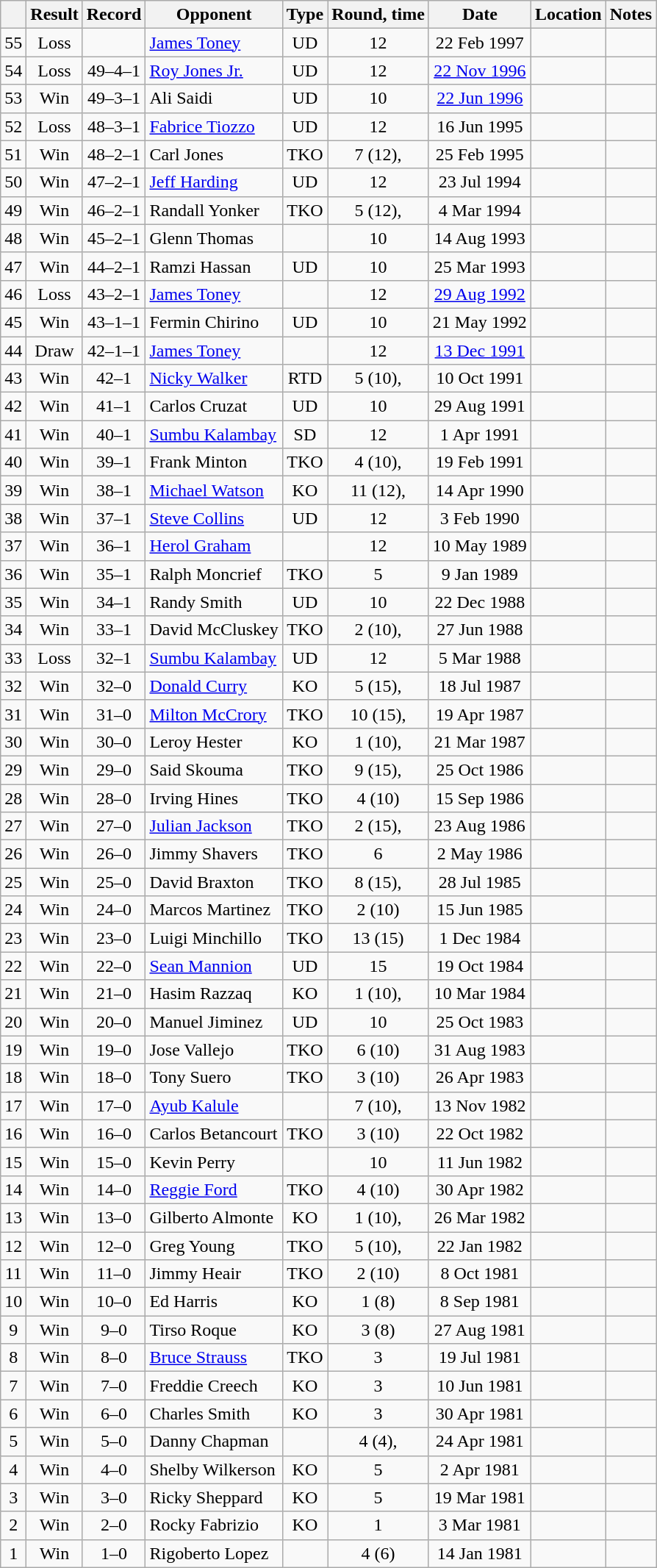<table class="wikitable" style="text-align:center">
<tr>
<th></th>
<th>Result</th>
<th>Record</th>
<th>Opponent</th>
<th>Type</th>
<th>Round, time</th>
<th>Date</th>
<th>Location</th>
<th>Notes</th>
</tr>
<tr>
<td>55</td>
<td>Loss</td>
<td></td>
<td align=left><a href='#'>James Toney</a></td>
<td>UD</td>
<td>12</td>
<td>22 Feb 1997</td>
<td align=left></td>
<td align=left></td>
</tr>
<tr>
<td>54</td>
<td>Loss</td>
<td>49–4–1</td>
<td align=left><a href='#'>Roy Jones Jr.</a></td>
<td>UD</td>
<td>12</td>
<td><a href='#'>22 Nov 1996</a></td>
<td align=left></td>
<td align=left></td>
</tr>
<tr>
<td>53</td>
<td>Win</td>
<td>49–3–1</td>
<td align=left>Ali Saidi</td>
<td>UD</td>
<td>10</td>
<td><a href='#'>22 Jun 1996</a></td>
<td align=left></td>
<td></td>
</tr>
<tr>
<td>52</td>
<td>Loss</td>
<td>48–3–1</td>
<td align=left><a href='#'>Fabrice Tiozzo</a></td>
<td>UD</td>
<td>12</td>
<td>16 Jun 1995</td>
<td align=left></td>
<td align=left></td>
</tr>
<tr>
<td>51</td>
<td>Win</td>
<td>48–2–1</td>
<td align=left>Carl Jones</td>
<td>TKO</td>
<td>7 (12), </td>
<td>25 Feb 1995</td>
<td align=left></td>
<td align=left></td>
</tr>
<tr>
<td>50</td>
<td>Win</td>
<td>47–2–1</td>
<td align=left><a href='#'>Jeff Harding</a></td>
<td>UD</td>
<td>12</td>
<td>23 Jul 1994</td>
<td align=left></td>
<td align=left></td>
</tr>
<tr>
<td>49</td>
<td>Win</td>
<td>46–2–1</td>
<td align=left>Randall Yonker</td>
<td>TKO</td>
<td>5 (12), </td>
<td>4 Mar 1994</td>
<td align=left></td>
<td align=left></td>
</tr>
<tr>
<td>48</td>
<td>Win</td>
<td>45–2–1</td>
<td align=left>Glenn Thomas</td>
<td></td>
<td>10</td>
<td>14 Aug 1993</td>
<td align=left></td>
<td align=left></td>
</tr>
<tr>
<td>47</td>
<td>Win</td>
<td>44–2–1</td>
<td align=left>Ramzi Hassan</td>
<td>UD</td>
<td>10</td>
<td>25 Mar 1993</td>
<td align=left></td>
<td align=left></td>
</tr>
<tr>
<td>46</td>
<td>Loss</td>
<td>43–2–1</td>
<td align=left><a href='#'>James Toney</a></td>
<td></td>
<td>12</td>
<td><a href='#'>29 Aug 1992</a></td>
<td align=left></td>
<td align=left></td>
</tr>
<tr>
<td>45</td>
<td>Win</td>
<td>43–1–1</td>
<td align=left>Fermin Chirino</td>
<td>UD</td>
<td>10</td>
<td>21 May 1992</td>
<td align=left></td>
<td align=left></td>
</tr>
<tr>
<td>44</td>
<td>Draw</td>
<td>42–1–1</td>
<td align=left><a href='#'>James Toney</a></td>
<td></td>
<td>12</td>
<td><a href='#'>13 Dec 1991</a></td>
<td align=left></td>
<td align=left></td>
</tr>
<tr>
<td>43</td>
<td>Win</td>
<td>42–1</td>
<td align=left><a href='#'>Nicky Walker</a></td>
<td>RTD</td>
<td>5 (10), </td>
<td>10 Oct 1991</td>
<td align=left></td>
<td align=left></td>
</tr>
<tr>
<td>42</td>
<td>Win</td>
<td>41–1</td>
<td align=left>Carlos Cruzat</td>
<td>UD</td>
<td>10</td>
<td>29 Aug 1991</td>
<td align=left></td>
<td align=left></td>
</tr>
<tr>
<td>41</td>
<td>Win</td>
<td>40–1</td>
<td align=left><a href='#'>Sumbu Kalambay</a></td>
<td>SD</td>
<td>12</td>
<td>1 Apr 1991</td>
<td align=left></td>
<td align=left></td>
</tr>
<tr>
<td>40</td>
<td>Win</td>
<td>39–1</td>
<td align=left>Frank Minton</td>
<td>TKO</td>
<td>4 (10), </td>
<td>19 Feb 1991</td>
<td align=left></td>
<td align=left></td>
</tr>
<tr>
<td>39</td>
<td>Win</td>
<td>38–1</td>
<td align=left><a href='#'>Michael Watson</a></td>
<td>KO</td>
<td>11 (12), </td>
<td>14 Apr 1990</td>
<td align=left></td>
<td align=left></td>
</tr>
<tr>
<td>38</td>
<td>Win</td>
<td>37–1</td>
<td align=left><a href='#'>Steve Collins</a></td>
<td>UD</td>
<td>12</td>
<td>3 Feb 1990</td>
<td align=left></td>
<td align=left></td>
</tr>
<tr>
<td>37</td>
<td>Win</td>
<td>36–1</td>
<td align=left><a href='#'>Herol Graham</a></td>
<td></td>
<td>12</td>
<td>10 May 1989</td>
<td align=left></td>
<td align=left></td>
</tr>
<tr>
<td>36</td>
<td>Win</td>
<td>35–1</td>
<td align=left>Ralph Moncrief</td>
<td>TKO</td>
<td>5</td>
<td>9 Jan 1989</td>
<td align=left></td>
<td align=left></td>
</tr>
<tr>
<td>35</td>
<td>Win</td>
<td>34–1</td>
<td align=left>Randy Smith</td>
<td>UD</td>
<td>10</td>
<td>22 Dec 1988</td>
<td align=left></td>
<td align=left></td>
</tr>
<tr>
<td>34</td>
<td>Win</td>
<td>33–1</td>
<td align=left>David McCluskey</td>
<td>TKO</td>
<td>2 (10), </td>
<td>27 Jun 1988</td>
<td align=left></td>
<td align=left></td>
</tr>
<tr>
<td>33</td>
<td>Loss</td>
<td>32–1</td>
<td align=left><a href='#'>Sumbu Kalambay</a></td>
<td>UD</td>
<td>12</td>
<td>5 Mar 1988</td>
<td align=left></td>
<td align=left></td>
</tr>
<tr>
<td>32</td>
<td>Win</td>
<td>32–0</td>
<td align=left><a href='#'>Donald Curry</a></td>
<td>KO</td>
<td>5 (15), </td>
<td>18 Jul 1987</td>
<td align=left></td>
<td align=left></td>
</tr>
<tr>
<td>31</td>
<td>Win</td>
<td>31–0</td>
<td align=left><a href='#'>Milton McCrory</a></td>
<td>TKO</td>
<td>10 (15), </td>
<td>19 Apr 1987</td>
<td align=left></td>
<td align=left></td>
</tr>
<tr>
<td>30</td>
<td>Win</td>
<td>30–0</td>
<td align=left>Leroy Hester</td>
<td>KO</td>
<td>1 (10), </td>
<td>21 Mar 1987</td>
<td align=left></td>
<td align=left></td>
</tr>
<tr>
<td>29</td>
<td>Win</td>
<td>29–0</td>
<td align=left>Said Skouma</td>
<td>TKO</td>
<td>9 (15), </td>
<td>25 Oct 1986</td>
<td align=left></td>
<td align=left></td>
</tr>
<tr>
<td>28</td>
<td>Win</td>
<td>28–0</td>
<td align=left>Irving Hines</td>
<td>TKO</td>
<td>4 (10)</td>
<td>15 Sep 1986</td>
<td align=left></td>
<td align=left></td>
</tr>
<tr>
<td>27</td>
<td>Win</td>
<td>27–0</td>
<td align=left><a href='#'>Julian Jackson</a></td>
<td>TKO</td>
<td>2 (15), </td>
<td>23 Aug 1986</td>
<td align=left></td>
<td align=left></td>
</tr>
<tr>
<td>26</td>
<td>Win</td>
<td>26–0</td>
<td align=left>Jimmy Shavers</td>
<td>TKO</td>
<td>6</td>
<td>2 May 1986</td>
<td align=left></td>
<td align=left></td>
</tr>
<tr>
<td>25</td>
<td>Win</td>
<td>25–0</td>
<td align=left>David Braxton</td>
<td>TKO</td>
<td>8 (15), </td>
<td>28 Jul 1985</td>
<td align=left></td>
<td align=left></td>
</tr>
<tr>
<td>24</td>
<td>Win</td>
<td>24–0</td>
<td align=left>Marcos Martinez</td>
<td>TKO</td>
<td>2 (10)</td>
<td>15 Jun 1985</td>
<td align=left></td>
<td align=left></td>
</tr>
<tr>
<td>23</td>
<td>Win</td>
<td>23–0</td>
<td align=left>Luigi Minchillo</td>
<td>TKO</td>
<td>13 (15)</td>
<td>1 Dec 1984</td>
<td align=left></td>
<td align=left></td>
</tr>
<tr>
<td>22</td>
<td>Win</td>
<td>22–0</td>
<td align=left><a href='#'>Sean Mannion</a></td>
<td>UD</td>
<td>15</td>
<td>19 Oct 1984</td>
<td align=left></td>
<td align=left></td>
</tr>
<tr>
<td>21</td>
<td>Win</td>
<td>21–0</td>
<td align=left>Hasim Razzaq</td>
<td>KO</td>
<td>1 (10), </td>
<td>10 Mar 1984</td>
<td align=left></td>
<td align=left></td>
</tr>
<tr>
<td>20</td>
<td>Win</td>
<td>20–0</td>
<td align=left>Manuel Jiminez</td>
<td>UD</td>
<td>10</td>
<td>25 Oct 1983</td>
<td align=left></td>
<td align=left></td>
</tr>
<tr>
<td>19</td>
<td>Win</td>
<td>19–0</td>
<td align=left>Jose Vallejo</td>
<td>TKO</td>
<td>6 (10)</td>
<td>31 Aug 1983</td>
<td align=left></td>
<td align=left></td>
</tr>
<tr>
<td>18</td>
<td>Win</td>
<td>18–0</td>
<td align=left>Tony Suero</td>
<td>TKO</td>
<td>3 (10)</td>
<td>26 Apr 1983</td>
<td align=left></td>
<td align=left></td>
</tr>
<tr>
<td>17</td>
<td>Win</td>
<td>17–0</td>
<td align=left><a href='#'>Ayub Kalule</a></td>
<td></td>
<td>7 (10), </td>
<td>13 Nov 1982</td>
<td align=left></td>
<td align=left></td>
</tr>
<tr>
<td>16</td>
<td>Win</td>
<td>16–0</td>
<td align=left>Carlos Betancourt</td>
<td>TKO</td>
<td>3 (10)</td>
<td>22 Oct 1982</td>
<td align=left></td>
<td align=left></td>
</tr>
<tr>
<td>15</td>
<td>Win</td>
<td>15–0</td>
<td align=left>Kevin Perry</td>
<td></td>
<td>10</td>
<td>11 Jun 1982</td>
<td align=left></td>
<td align=left></td>
</tr>
<tr>
<td>14</td>
<td>Win</td>
<td>14–0</td>
<td align=left><a href='#'>Reggie Ford</a></td>
<td>TKO</td>
<td>4 (10)</td>
<td>30 Apr 1982</td>
<td align=left></td>
<td align=left></td>
</tr>
<tr>
<td>13</td>
<td>Win</td>
<td>13–0</td>
<td align=left>Gilberto Almonte</td>
<td>KO</td>
<td>1 (10), </td>
<td>26 Mar 1982</td>
<td align=left></td>
<td align=left></td>
</tr>
<tr>
<td>12</td>
<td>Win</td>
<td>12–0</td>
<td align=left>Greg Young</td>
<td>TKO</td>
<td>5 (10), </td>
<td>22 Jan 1982</td>
<td align=left></td>
<td align=left></td>
</tr>
<tr>
<td>11</td>
<td>Win</td>
<td>11–0</td>
<td align=left>Jimmy Heair</td>
<td>TKO</td>
<td>2 (10)</td>
<td>8 Oct 1981</td>
<td align=left></td>
<td align=left></td>
</tr>
<tr>
<td>10</td>
<td>Win</td>
<td>10–0</td>
<td align=left>Ed Harris</td>
<td>KO</td>
<td>1 (8)</td>
<td>8 Sep 1981</td>
<td align=left></td>
<td align=left></td>
</tr>
<tr>
<td>9</td>
<td>Win</td>
<td>9–0</td>
<td align=left>Tirso Roque</td>
<td>KO</td>
<td>3 (8)</td>
<td>27 Aug 1981</td>
<td align=left></td>
<td align=left></td>
</tr>
<tr>
<td>8</td>
<td>Win</td>
<td>8–0</td>
<td align=left><a href='#'>Bruce Strauss</a></td>
<td>TKO</td>
<td>3</td>
<td>19 Jul 1981</td>
<td align=left></td>
<td align=left></td>
</tr>
<tr>
<td>7</td>
<td>Win</td>
<td>7–0</td>
<td align=left>Freddie Creech</td>
<td>KO</td>
<td>3</td>
<td>10 Jun 1981</td>
<td align=left></td>
<td align=left></td>
</tr>
<tr>
<td>6</td>
<td>Win</td>
<td>6–0</td>
<td align=left>Charles Smith</td>
<td>KO</td>
<td>3</td>
<td>30 Apr 1981</td>
<td align=left></td>
<td align=left></td>
</tr>
<tr>
<td>5</td>
<td>Win</td>
<td>5–0</td>
<td align=left>Danny Chapman</td>
<td></td>
<td>4 (4), </td>
<td>24 Apr 1981</td>
<td align=left></td>
<td align=left></td>
</tr>
<tr>
<td>4</td>
<td>Win</td>
<td>4–0</td>
<td align=left>Shelby Wilkerson</td>
<td>KO</td>
<td>5</td>
<td>2 Apr 1981</td>
<td align=left></td>
<td align=left></td>
</tr>
<tr>
<td>3</td>
<td>Win</td>
<td>3–0</td>
<td align=left>Ricky Sheppard</td>
<td>KO</td>
<td>5</td>
<td>19 Mar 1981</td>
<td align=left></td>
<td align=left></td>
</tr>
<tr>
<td>2</td>
<td>Win</td>
<td>2–0</td>
<td align=left>Rocky Fabrizio</td>
<td>KO</td>
<td>1</td>
<td>3 Mar 1981</td>
<td align=left></td>
<td align=left></td>
</tr>
<tr>
<td>1</td>
<td>Win</td>
<td>1–0</td>
<td align=left>Rigoberto Lopez</td>
<td></td>
<td>4 (6)</td>
<td>14 Jan 1981</td>
<td align=left></td>
<td align=left></td>
</tr>
</table>
